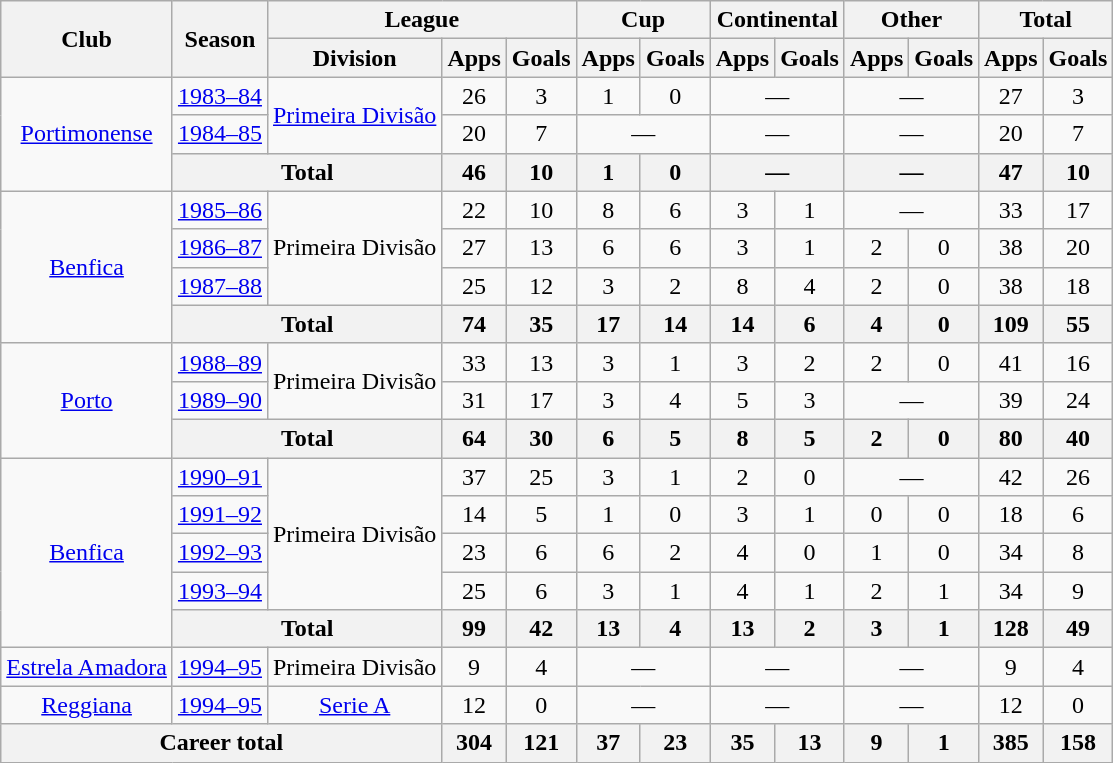<table class="wikitable" style="text-align:center">
<tr>
<th rowspan="2">Club</th>
<th rowspan="2">Season</th>
<th colspan="3">League</th>
<th colspan="2">Cup</th>
<th colspan="2">Continental</th>
<th colspan="2">Other</th>
<th colspan="2">Total</th>
</tr>
<tr>
<th>Division</th>
<th>Apps</th>
<th>Goals</th>
<th>Apps</th>
<th>Goals</th>
<th>Apps</th>
<th>Goals</th>
<th>Apps</th>
<th>Goals</th>
<th>Apps</th>
<th>Goals</th>
</tr>
<tr>
<td rowspan="3"><a href='#'>Portimonense</a></td>
<td><a href='#'>1983–84</a></td>
<td rowspan="2"><a href='#'>Primeira Divisão</a></td>
<td>26</td>
<td>3</td>
<td>1</td>
<td>0</td>
<td colspan="2">—</td>
<td colspan="2">—</td>
<td>27</td>
<td>3</td>
</tr>
<tr>
<td><a href='#'>1984–85</a></td>
<td>20</td>
<td>7</td>
<td colspan="2">—</td>
<td colspan="2">—</td>
<td colspan="2">—</td>
<td>20</td>
<td>7</td>
</tr>
<tr>
<th colspan="2">Total</th>
<th>46</th>
<th>10</th>
<th>1</th>
<th>0</th>
<th colspan="2">—</th>
<th colspan="2">—</th>
<th>47</th>
<th>10</th>
</tr>
<tr>
<td rowspan="4"><a href='#'>Benfica</a></td>
<td><a href='#'>1985–86</a></td>
<td rowspan="3">Primeira Divisão</td>
<td>22</td>
<td>10</td>
<td>8</td>
<td>6</td>
<td>3</td>
<td>1</td>
<td colspan="2">—</td>
<td>33</td>
<td>17</td>
</tr>
<tr>
<td><a href='#'>1986–87</a></td>
<td>27</td>
<td>13</td>
<td>6</td>
<td>6</td>
<td>3</td>
<td>1</td>
<td>2</td>
<td>0</td>
<td>38</td>
<td>20</td>
</tr>
<tr>
<td><a href='#'>1987–88</a></td>
<td>25</td>
<td>12</td>
<td>3</td>
<td>2</td>
<td>8</td>
<td>4</td>
<td>2</td>
<td>0</td>
<td>38</td>
<td>18</td>
</tr>
<tr>
<th colspan="2">Total</th>
<th>74</th>
<th>35</th>
<th>17</th>
<th>14</th>
<th>14</th>
<th>6</th>
<th>4</th>
<th>0</th>
<th>109</th>
<th>55</th>
</tr>
<tr>
<td rowspan="3"><a href='#'>Porto</a></td>
<td><a href='#'>1988–89</a></td>
<td rowspan="2">Primeira Divisão</td>
<td>33</td>
<td>13</td>
<td>3</td>
<td>1</td>
<td>3</td>
<td>2</td>
<td>2</td>
<td>0</td>
<td>41</td>
<td>16</td>
</tr>
<tr>
<td><a href='#'>1989–90</a></td>
<td>31</td>
<td>17</td>
<td>3</td>
<td>4</td>
<td>5</td>
<td>3</td>
<td colspan="2">—</td>
<td>39</td>
<td>24</td>
</tr>
<tr>
<th colspan="2">Total</th>
<th>64</th>
<th>30</th>
<th>6</th>
<th>5</th>
<th>8</th>
<th>5</th>
<th>2</th>
<th>0</th>
<th>80</th>
<th>40</th>
</tr>
<tr>
<td rowspan="5"><a href='#'>Benfica</a></td>
<td><a href='#'>1990–91</a></td>
<td rowspan="4">Primeira Divisão</td>
<td>37</td>
<td>25</td>
<td>3</td>
<td>1</td>
<td>2</td>
<td>0</td>
<td colspan="2">—</td>
<td>42</td>
<td>26</td>
</tr>
<tr>
<td><a href='#'>1991–92</a></td>
<td>14</td>
<td>5</td>
<td>1</td>
<td>0</td>
<td>3</td>
<td>1</td>
<td>0</td>
<td>0</td>
<td>18</td>
<td>6</td>
</tr>
<tr>
<td><a href='#'>1992–93</a></td>
<td>23</td>
<td>6</td>
<td>6</td>
<td>2</td>
<td>4</td>
<td>0</td>
<td>1</td>
<td>0</td>
<td>34</td>
<td>8</td>
</tr>
<tr>
<td><a href='#'>1993–94</a></td>
<td>25</td>
<td>6</td>
<td>3</td>
<td>1</td>
<td>4</td>
<td>1</td>
<td>2</td>
<td>1</td>
<td>34</td>
<td>9</td>
</tr>
<tr>
<th colspan="2">Total</th>
<th>99</th>
<th>42</th>
<th>13</th>
<th>4</th>
<th>13</th>
<th>2</th>
<th>3</th>
<th>1</th>
<th>128</th>
<th>49</th>
</tr>
<tr>
<td><a href='#'>Estrela Amadora</a></td>
<td><a href='#'>1994–95</a></td>
<td>Primeira Divisão</td>
<td>9</td>
<td>4</td>
<td colspan="2">—</td>
<td colspan="2">—</td>
<td colspan="2">—</td>
<td>9</td>
<td>4</td>
</tr>
<tr>
<td><a href='#'>Reggiana</a></td>
<td><a href='#'>1994–95</a></td>
<td><a href='#'>Serie A</a></td>
<td>12</td>
<td>0</td>
<td colspan="2">—</td>
<td colspan="2">—</td>
<td colspan="2">—</td>
<td>12</td>
<td>0</td>
</tr>
<tr>
<th colspan="3">Career total</th>
<th>304</th>
<th>121</th>
<th>37</th>
<th>23</th>
<th>35</th>
<th>13</th>
<th>9</th>
<th>1</th>
<th>385</th>
<th>158</th>
</tr>
</table>
